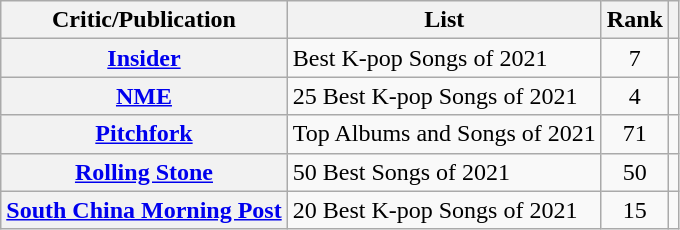<table class="wikitable sortable plainrowheaders">
<tr>
<th>Critic/Publication</th>
<th scope="col" class="unsortable">List</th>
<th data-sort-type="number">Rank</th>
<th scope="col" class="unsortable"></th>
</tr>
<tr>
<th scope="row"><a href='#'>Insider</a></th>
<td>Best K-pop Songs of 2021</td>
<td style="text-align:center;">7</td>
<td style="text-align:center;"></td>
</tr>
<tr>
<th scope="row"><a href='#'>NME</a></th>
<td>25 Best K-pop Songs of 2021</td>
<td style="text-align:center;">4</td>
<td style="text-align:center;"></td>
</tr>
<tr>
<th scope="row"><a href='#'>Pitchfork</a></th>
<td>Top Albums and Songs of 2021</td>
<td style="text-align:center;">71</td>
<td style="text-align:center;"></td>
</tr>
<tr>
<th scope="row"><a href='#'>Rolling Stone</a></th>
<td>50 Best Songs of 2021</td>
<td style="text-align:center;">50</td>
<td style="text-align:center;"></td>
</tr>
<tr>
<th scope="row"><a href='#'>South China Morning Post</a></th>
<td>20 Best K-pop Songs of 2021</td>
<td style="text-align:center;">15</td>
<td style="text-align:center;"></td>
</tr>
</table>
